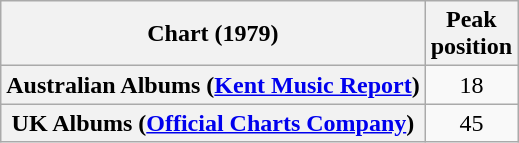<table class="wikitable sortable plainrowheaders">
<tr>
<th>Chart (1979)</th>
<th>Peak<br>position</th>
</tr>
<tr>
<th scope="row">Australian Albums (<a href='#'>Kent Music Report</a>)</th>
<td align="center">18</td>
</tr>
<tr>
<th scope="row">UK Albums (<a href='#'>Official Charts Company</a>)</th>
<td align="center">45</td>
</tr>
</table>
